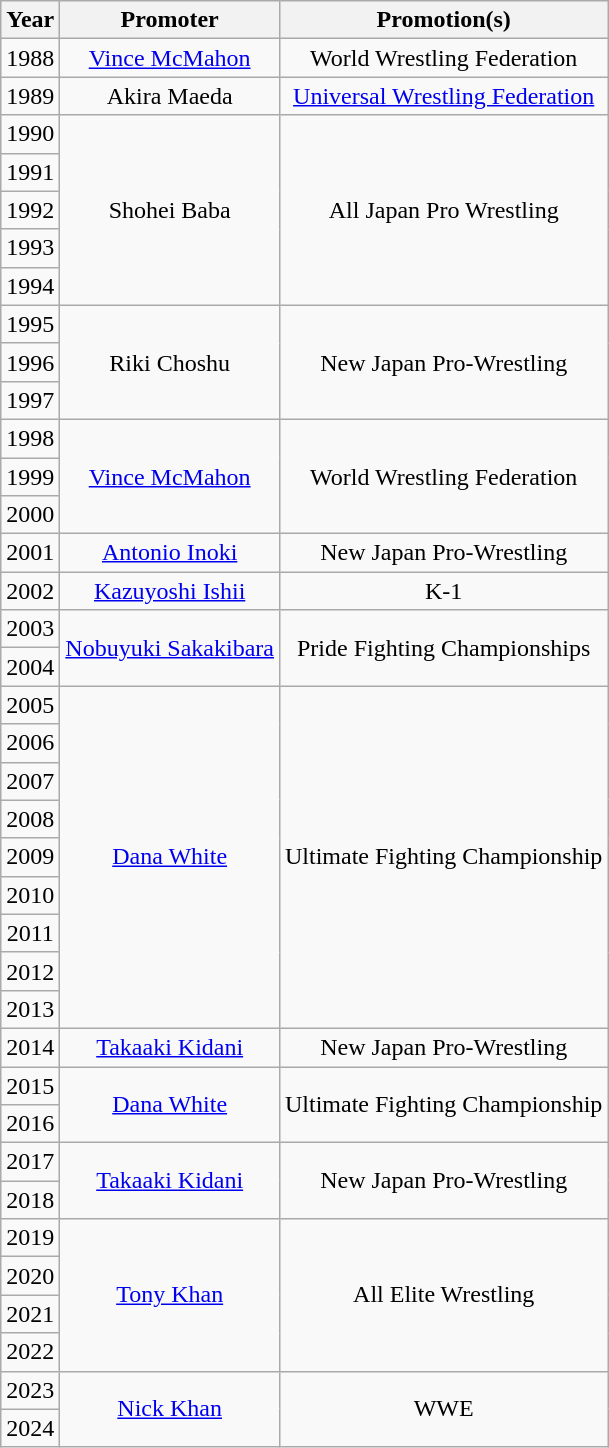<table class="wikitable sortable" style="text-align: center">
<tr>
<th>Year</th>
<th>Promoter</th>
<th>Promotion(s)</th>
</tr>
<tr>
<td>1988</td>
<td><a href='#'>Vince McMahon</a></td>
<td>World Wrestling Federation</td>
</tr>
<tr>
<td>1989</td>
<td>Akira Maeda</td>
<td><a href='#'>Universal Wrestling Federation</a></td>
</tr>
<tr>
<td>1990</td>
<td rowspan=5>Shohei Baba</td>
<td rowspan=5>All Japan Pro Wrestling</td>
</tr>
<tr>
<td>1991</td>
</tr>
<tr>
<td>1992</td>
</tr>
<tr>
<td>1993</td>
</tr>
<tr>
<td>1994</td>
</tr>
<tr>
<td>1995</td>
<td rowspan=3>Riki Choshu</td>
<td rowspan=3>New Japan Pro-Wrestling</td>
</tr>
<tr>
<td>1996</td>
</tr>
<tr>
<td>1997</td>
</tr>
<tr>
<td>1998</td>
<td rowspan=3><a href='#'>Vince McMahon</a></td>
<td rowspan=3>World Wrestling Federation</td>
</tr>
<tr>
<td>1999</td>
</tr>
<tr>
<td>2000</td>
</tr>
<tr>
<td>2001</td>
<td><a href='#'>Antonio Inoki</a></td>
<td>New Japan Pro-Wrestling</td>
</tr>
<tr>
<td>2002</td>
<td><a href='#'>Kazuyoshi Ishii</a></td>
<td>K-1</td>
</tr>
<tr>
<td>2003</td>
<td rowspan=2><a href='#'>Nobuyuki Sakakibara</a></td>
<td rowspan=2>Pride Fighting Championships</td>
</tr>
<tr>
<td>2004</td>
</tr>
<tr>
<td>2005</td>
<td rowspan=9><a href='#'>Dana White</a></td>
<td rowspan=9>Ultimate Fighting Championship</td>
</tr>
<tr>
<td>2006</td>
</tr>
<tr>
<td>2007</td>
</tr>
<tr>
<td>2008</td>
</tr>
<tr>
<td>2009</td>
</tr>
<tr>
<td>2010</td>
</tr>
<tr>
<td>2011</td>
</tr>
<tr>
<td>2012</td>
</tr>
<tr>
<td>2013</td>
</tr>
<tr>
<td>2014</td>
<td><a href='#'>Takaaki Kidani</a></td>
<td>New Japan Pro-Wrestling</td>
</tr>
<tr>
<td>2015</td>
<td rowspan=2><a href='#'>Dana White</a></td>
<td rowspan=2>Ultimate Fighting Championship</td>
</tr>
<tr>
<td>2016</td>
</tr>
<tr>
<td>2017</td>
<td rowspan=2><a href='#'>Takaaki Kidani</a></td>
<td rowspan=2>New Japan Pro-Wrestling</td>
</tr>
<tr>
<td>2018</td>
</tr>
<tr>
<td>2019</td>
<td rowspan="4"><a href='#'>Tony Khan</a></td>
<td rowspan="4">All Elite Wrestling</td>
</tr>
<tr>
<td>2020</td>
</tr>
<tr>
<td>2021</td>
</tr>
<tr>
<td>2022</td>
</tr>
<tr>
<td>2023</td>
<td rowspan="2"><a href='#'>Nick Khan</a></td>
<td rowspan="2">WWE</td>
</tr>
<tr>
<td>2024</td>
</tr>
</table>
